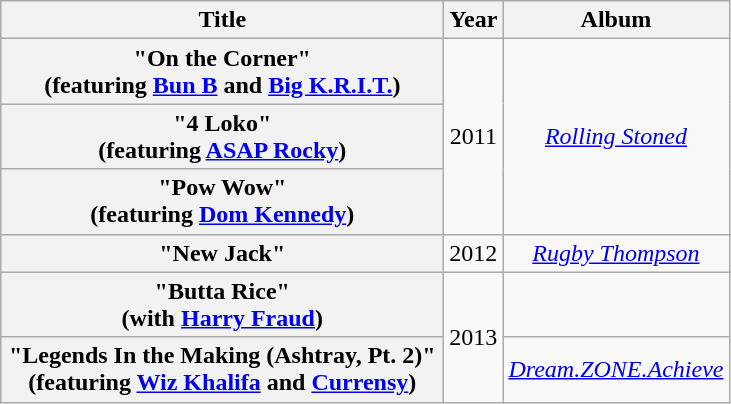<table class="wikitable plainrowheaders" style="text-align:center;">
<tr>
<th scope="col" rowspan="1" style="width:18em;">Title</th>
<th scope="col" rowspan="1">Year</th>
<th scope="col" rowspan="1">Album</th>
</tr>
<tr>
<th scope="row">"On the Corner"<br><span>(featuring <a href='#'>Bun B</a> and <a href='#'>Big K.R.I.T.</a>)</span></th>
<td rowspan="3">2011</td>
<td rowspan="3"><em><a href='#'>Rolling Stoned</a></em></td>
</tr>
<tr>
<th scope="row">"4 Loko"<br><span>(featuring <a href='#'>ASAP Rocky</a>)</span></th>
</tr>
<tr>
<th scope="row">"Pow Wow"<br><span>(featuring <a href='#'>Dom Kennedy</a>)</span></th>
</tr>
<tr>
<th scope="row">"New Jack"</th>
<td>2012</td>
<td><em><a href='#'>Rugby Thompson</a></em></td>
</tr>
<tr>
<th scope="row">"Butta Rice"<br><span>(with <a href='#'>Harry Fraud</a>)</span></th>
<td rowspan="2">2013</td>
<td></td>
</tr>
<tr>
<th scope="row">"Legends In the Making (Ashtray, Pt. 2)"<br><span>(featuring <a href='#'>Wiz Khalifa</a> and <a href='#'>Currensy</a>)</span></th>
<td><em><a href='#'>Dream.ZONE.Achieve</a></em></td>
</tr>
</table>
